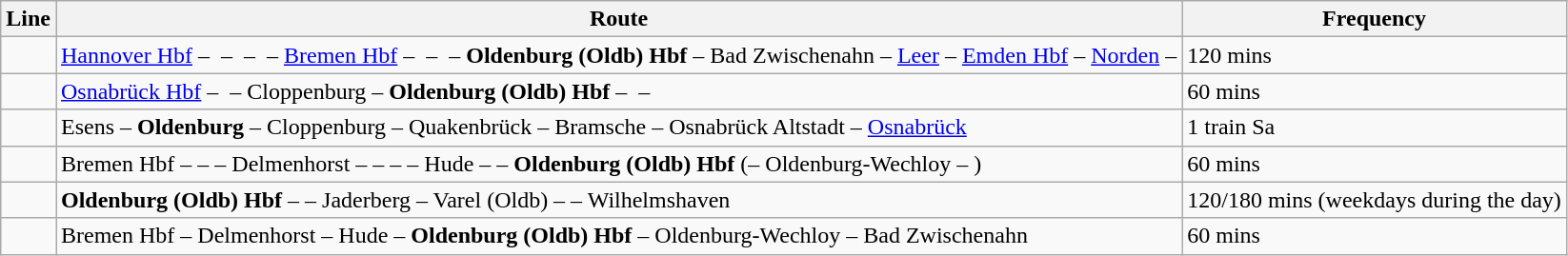<table class="wikitable">
<tr class="hintergrundfarbe6">
<th>Line</th>
<th>Route</th>
<th>Frequency</th>
</tr>
<tr>
<td align="center"></td>
<td><a href='#'>Hannover Hbf</a> –  –  –  – <a href='#'>Bremen Hbf</a> –  –  – <strong>Oldenburg (Oldb) Hbf</strong> – Bad Zwischenahn – <a href='#'>Leer</a> – <a href='#'>Emden Hbf</a> – <a href='#'>Norden</a> – </td>
<td>120 mins</td>
</tr>
<tr>
<td align="center"></td>
<td><a href='#'>Osnabrück Hbf</a> –  – Cloppenburg – <strong>Oldenburg (Oldb) Hbf</strong> –  – </td>
<td>60 mins</td>
</tr>
<tr>
<td></td>
<td>Esens – <strong>Oldenburg</strong> – Cloppenburg – Quakenbrück – Bramsche – Osnabrück Altstadt – <a href='#'>Osnabrück</a></td>
<td>1 train Sa</td>
</tr>
<tr>
<td></td>
<td>Bremen Hbf –  –  – Delmenhorst –   –  –  – Hude –  – <strong>Oldenburg (Oldb) Hbf</strong> (– Oldenburg-Wechloy – )</td>
<td>60 mins</td>
</tr>
<tr>
<td></td>
<td><strong>Oldenburg (Oldb) Hbf</strong> –  – Jaderberg – Varel (Oldb) –  – Wilhelmshaven</td>
<td>120/180 mins (weekdays during the day)</td>
</tr>
<tr>
<td></td>
<td>Bremen Hbf – Delmenhorst – Hude – <strong>Oldenburg (Oldb) Hbf</strong> – Oldenburg-Wechloy – Bad Zwischenahn</td>
<td>60 mins</td>
</tr>
</table>
